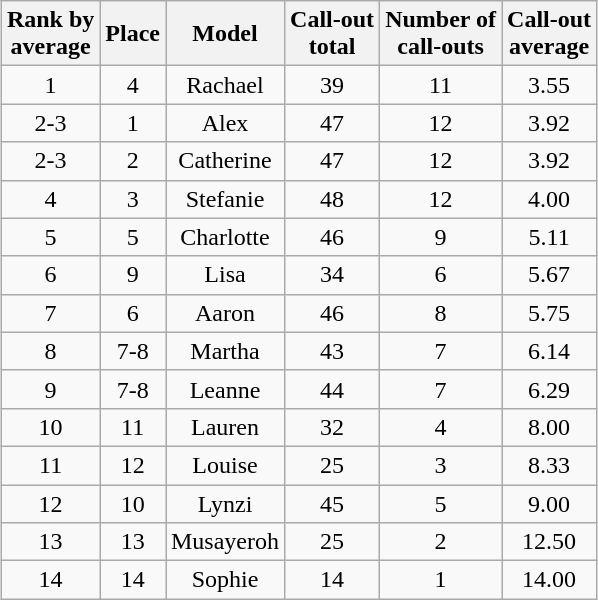<table class="wikitable sortable" style="margin:auto; text-align:center; white-space:nowrap">
<tr>
<th>Rank by<br>average</th>
<th>Place</th>
<th>Model</th>
<th>Call-out<br>total</th>
<th>Number of<br>call-outs</th>
<th>Call-out<br>average</th>
</tr>
<tr>
<td>1</td>
<td>4</td>
<td>Rachael</td>
<td>39</td>
<td>11</td>
<td>3.55</td>
</tr>
<tr>
<td>2-3</td>
<td>1</td>
<td>Alex</td>
<td>47</td>
<td>12</td>
<td>3.92</td>
</tr>
<tr>
<td>2-3</td>
<td>2</td>
<td>Catherine</td>
<td>47</td>
<td>12</td>
<td>3.92</td>
</tr>
<tr>
<td>4</td>
<td>3</td>
<td>Stefanie</td>
<td>48</td>
<td>12</td>
<td>4.00</td>
</tr>
<tr>
<td>5</td>
<td>5</td>
<td>Charlotte</td>
<td>46</td>
<td>9</td>
<td>5.11</td>
</tr>
<tr>
<td>6</td>
<td>9</td>
<td>Lisa</td>
<td>34</td>
<td>6</td>
<td>5.67</td>
</tr>
<tr>
<td>7</td>
<td>6</td>
<td>Aaron</td>
<td>46</td>
<td>8</td>
<td>5.75</td>
</tr>
<tr>
<td>8</td>
<td>7-8</td>
<td>Martha</td>
<td>43</td>
<td>7</td>
<td>6.14</td>
</tr>
<tr>
<td>9</td>
<td>7-8</td>
<td>Leanne</td>
<td>44</td>
<td>7</td>
<td>6.29</td>
</tr>
<tr>
<td>10</td>
<td>11</td>
<td>Lauren</td>
<td>32</td>
<td>4</td>
<td>8.00</td>
</tr>
<tr>
<td>11</td>
<td>12</td>
<td>Louise</td>
<td>25</td>
<td>3</td>
<td>8.33</td>
</tr>
<tr>
<td>12</td>
<td>10</td>
<td>Lynzi</td>
<td>45</td>
<td>5</td>
<td>9.00</td>
</tr>
<tr>
<td>13</td>
<td>13</td>
<td>Musayeroh</td>
<td>25</td>
<td>2</td>
<td>12.50</td>
</tr>
<tr>
<td>14</td>
<td>14</td>
<td>Sophie</td>
<td>14</td>
<td>1</td>
<td>14.00</td>
</tr>
</table>
